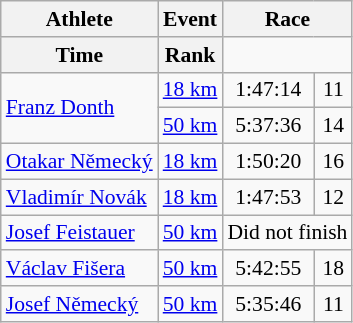<table class="wikitable" style="font-size:90%">
<tr>
<th>Athlete</th>
<th>Event</th>
<th colspan="2">Race</th>
</tr>
<tr>
<th>Time</th>
<th>Rank</th>
</tr>
<tr align="center">
<td align="left" rowspan=2><a href='#'>Franz Donth</a></td>
<td align="left"><a href='#'>18 km</a></td>
<td>1:47:14</td>
<td>11</td>
</tr>
<tr align="center">
<td align="left"><a href='#'>50 km</a></td>
<td>5:37:36</td>
<td>14</td>
</tr>
<tr align="center">
<td align="left"><a href='#'>Otakar Německý</a></td>
<td align="left"><a href='#'>18 km</a></td>
<td>1:50:20</td>
<td>16</td>
</tr>
<tr align="center">
<td align="left"><a href='#'>Vladimír Novák</a></td>
<td align="left"><a href='#'>18 km</a></td>
<td>1:47:53</td>
<td>12</td>
</tr>
<tr align="center">
<td align="left"><a href='#'>Josef Feistauer</a></td>
<td align="left"><a href='#'>50 km</a></td>
<td colspan=2>Did not finish</td>
</tr>
<tr align="center">
<td align="left"><a href='#'>Václav Fišera</a></td>
<td align="left"><a href='#'>50 km</a></td>
<td>5:42:55</td>
<td>18</td>
</tr>
<tr align="center">
<td align="left"><a href='#'>Josef Německý</a></td>
<td align="left"><a href='#'>50 km</a></td>
<td>5:35:46</td>
<td>11</td>
</tr>
</table>
